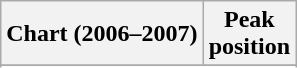<table class="wikitable sortable plainrowheaders" style="text-align:center">
<tr>
<th scope="col">Chart (2006–2007)</th>
<th scope="col">Peak<br> position</th>
</tr>
<tr>
</tr>
<tr>
</tr>
<tr>
</tr>
</table>
